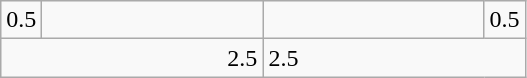<table class=wikitable>
<tr>
<td align=center width=10>0.5</td>
<td align="center" width="140"></td>
<td align="center" width="140" !></td>
<td align="center" width="10">0.5</td>
</tr>
<tr>
<td colspan=2 align=right>2.5</td>
<td colspan="2">2.5</td>
</tr>
</table>
